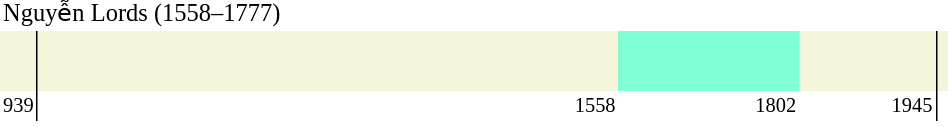<table width="50%" cellpadding="2" cellspacing="0" style="text-align: right; font-size: 85%; border-bottom: 4px solid #FFFFFF">
<tr>
<td colspan="4" align="left"><big>Nguyễn Lords (1558–1777)</big></td>
</tr>
<tr style="background-color: #F5F5DC; height:40px;">
<td width="10" style="border-right: 1px solid #000000"> </td>
<td width="65%"> </td>
<td width="20%" style="background:#7FFFD4"> </td>
<td width="15%"> </td>
<td width="10" style="border-left: 1px solid #000000"> </td>
</tr>
<tr>
<td style="border-right: 1px solid #000000">939</td>
<td>1558</td>
<td>1802</td>
<td>1945</td>
<td style="border-left: 1px solid #000000"> </td>
</tr>
</table>
